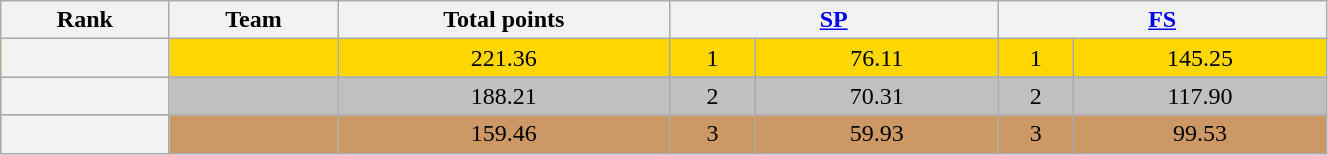<table class="wikitable sortable" style="text-align:center;" width="70%">
<tr>
<th scope="col">Rank</th>
<th scope="col">Team</th>
<th scope="col">Total points</th>
<th scope="col" colspan="2" width="80px"><a href='#'>SP</a></th>
<th scope="col" colspan="2" width="80px"><a href='#'>FS</a></th>
</tr>
<tr bgcolor="gold">
<th scope="row"></th>
<td align="left"></td>
<td>221.36</td>
<td>1</td>
<td>76.11</td>
<td>1</td>
<td>145.25</td>
</tr>
<tr bgcolor="silver">
<th scope="row"></th>
<td align="left"></td>
<td>188.21</td>
<td>2</td>
<td>70.31</td>
<td>2</td>
<td>117.90</td>
</tr>
<tr bgcolor="cc9966">
<th scope="row"></th>
<td align="left"></td>
<td>159.46</td>
<td>3</td>
<td>59.93</td>
<td>3</td>
<td>99.53</td>
</tr>
</table>
